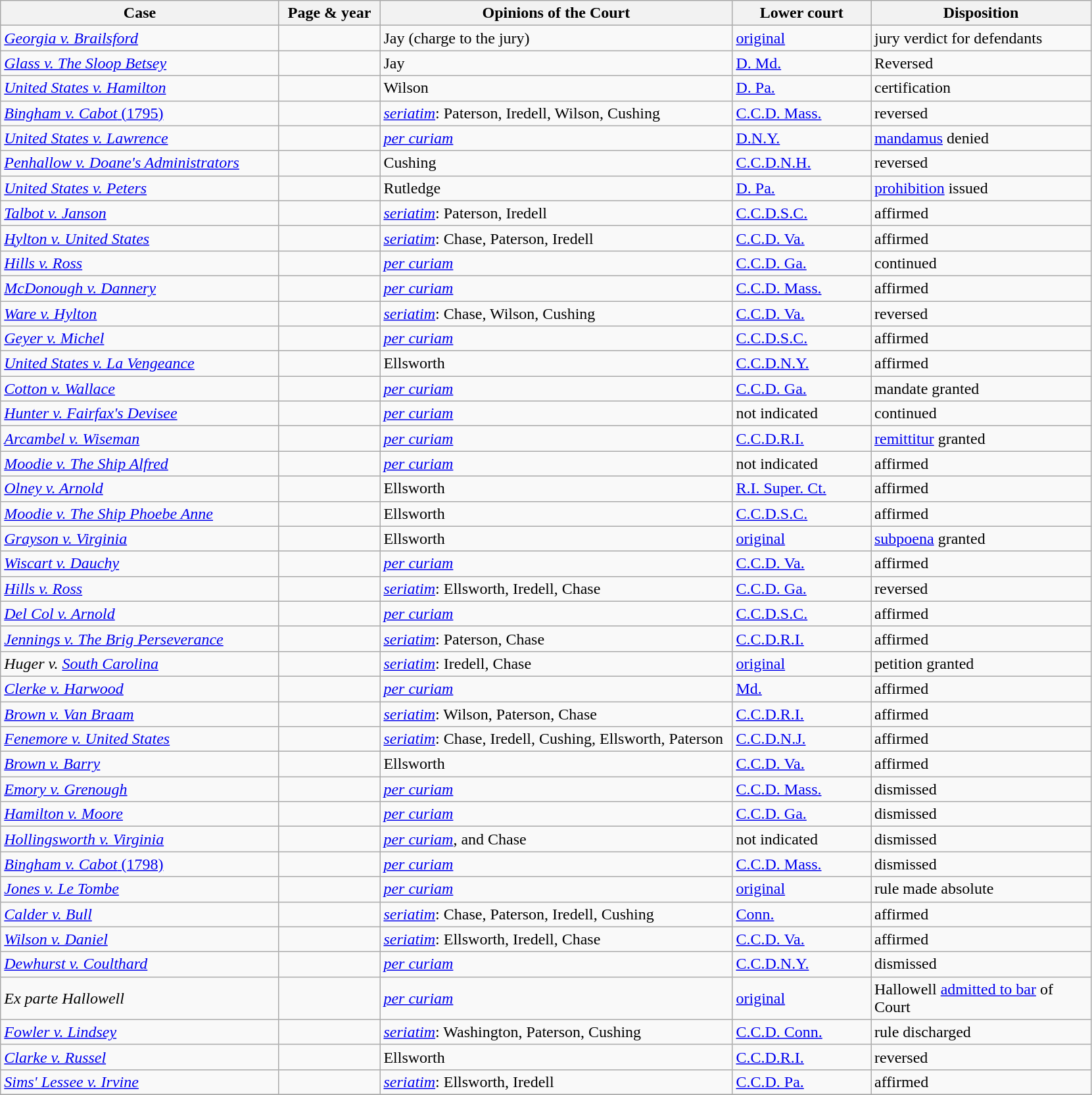<table class="wikitable sortable">
<tr>
<th scope="col" style="width: 275px;">Case</th>
<th scope="col" style="width: 95px;">Page & year</th>
<th scope="col" style="width: 350px;">Opinions of the Court</th>
<th scope="col" style="width: 133px;">Lower court</th>
<th scope="col" style="width: 216px;">Disposition</th>
</tr>
<tr>
<td><em><a href='#'>Georgia v. Brailsford</a></em></td>
<td align="right"></td>
<td>Jay (charge to the jury)</td>
<td><a href='#'>original</a></td>
<td>jury verdict for defendants</td>
</tr>
<tr>
<td><em><a href='#'>Glass v. The Sloop Betsey</a></em></td>
<td align="right"></td>
<td>Jay</td>
<td><a href='#'>D. Md.</a></td>
<td>Reversed</td>
</tr>
<tr>
<td><em><a href='#'>United States v. Hamilton</a></em></td>
<td align="right"></td>
<td>Wilson</td>
<td><a href='#'>D. Pa.</a></td>
<td>certification</td>
</tr>
<tr>
<td><a href='#'><em>Bingham v. Cabot</em> (1795)</a></td>
<td align="right"></td>
<td><em><a href='#'>seriatim</a></em>: Paterson, Iredell, Wilson, Cushing</td>
<td><a href='#'>C.C.D. Mass.</a></td>
<td>reversed</td>
</tr>
<tr>
<td><em><a href='#'>United States v. Lawrence</a></em></td>
<td align="right"></td>
<td><em><a href='#'>per curiam</a></em></td>
<td><a href='#'>D.N.Y.</a></td>
<td><a href='#'>mandamus</a> denied</td>
</tr>
<tr>
<td><em><a href='#'>Penhallow v. Doane's Administrators</a></em></td>
<td align="right"></td>
<td>Cushing</td>
<td><a href='#'>C.C.D.N.H.</a></td>
<td>reversed</td>
</tr>
<tr>
<td><em><a href='#'>United States v. Peters</a></em></td>
<td align="right"></td>
<td>Rutledge</td>
<td><a href='#'>D. Pa.</a></td>
<td><a href='#'>prohibition</a> issued</td>
</tr>
<tr>
<td><em><a href='#'>Talbot v. Janson</a></em></td>
<td align="right"></td>
<td><em><a href='#'>seriatim</a></em>: Paterson, Iredell</td>
<td><a href='#'>C.C.D.S.C.</a></td>
<td>affirmed</td>
</tr>
<tr>
<td><em><a href='#'>Hylton v. United States</a></em></td>
<td align="right"></td>
<td><em><a href='#'>seriatim</a></em>: Chase, Paterson, Iredell</td>
<td><a href='#'>C.C.D. Va.</a></td>
<td>affirmed</td>
</tr>
<tr>
<td><em><a href='#'>Hills v. Ross</a></em></td>
<td align="right"></td>
<td><em><a href='#'>per curiam</a></em></td>
<td><a href='#'>C.C.D. Ga.</a></td>
<td>continued</td>
</tr>
<tr>
<td><em><a href='#'>McDonough v. Dannery</a></em></td>
<td align="right"></td>
<td><em><a href='#'>per curiam</a></em></td>
<td><a href='#'>C.C.D. Mass.</a></td>
<td>affirmed</td>
</tr>
<tr>
<td><em><a href='#'>Ware v. Hylton</a></em></td>
<td align="right"></td>
<td><em><a href='#'>seriatim</a></em>: Chase, Wilson, Cushing</td>
<td><a href='#'>C.C.D. Va.</a></td>
<td>reversed</td>
</tr>
<tr>
<td><em><a href='#'>Geyer v. Michel</a></em></td>
<td align="right"></td>
<td><em><a href='#'>per curiam</a></em></td>
<td><a href='#'>C.C.D.S.C.</a></td>
<td>affirmed</td>
</tr>
<tr>
<td><em><a href='#'>United States v. La Vengeance</a></em></td>
<td align="right"></td>
<td>Ellsworth</td>
<td><a href='#'>C.C.D.N.Y.</a></td>
<td>affirmed</td>
</tr>
<tr>
<td><em><a href='#'>Cotton v. Wallace</a></em></td>
<td align="right"></td>
<td><em><a href='#'>per curiam</a></em></td>
<td><a href='#'>C.C.D. Ga.</a></td>
<td>mandate granted</td>
</tr>
<tr>
<td><em><a href='#'>Hunter v. Fairfax's Devisee</a></em></td>
<td align="right"></td>
<td><em><a href='#'>per curiam</a></em></td>
<td>not indicated</td>
<td>continued</td>
</tr>
<tr>
<td><em><a href='#'>Arcambel v. Wiseman</a></em></td>
<td align="right"></td>
<td><em><a href='#'>per curiam</a></em></td>
<td><a href='#'>C.C.D.R.I.</a></td>
<td><a href='#'>remittitur</a> granted</td>
</tr>
<tr>
<td><em><a href='#'>Moodie v. The Ship Alfred</a></em></td>
<td align="right"></td>
<td><em><a href='#'>per curiam</a></em></td>
<td>not indicated</td>
<td>affirmed</td>
</tr>
<tr>
<td><em><a href='#'>Olney v. Arnold</a></em></td>
<td align="right"></td>
<td>Ellsworth</td>
<td><a href='#'>R.I. Super. Ct.</a></td>
<td>affirmed</td>
</tr>
<tr>
<td><em><a href='#'>Moodie v. The Ship Phoebe Anne</a></em></td>
<td align="right"></td>
<td>Ellsworth</td>
<td><a href='#'>C.C.D.S.C.</a></td>
<td>affirmed</td>
</tr>
<tr>
<td><em><a href='#'>Grayson v. Virginia</a></em></td>
<td align="right"></td>
<td>Ellsworth</td>
<td><a href='#'>original</a></td>
<td><a href='#'>subpoena</a> granted</td>
</tr>
<tr>
<td><em><a href='#'>Wiscart v. Dauchy</a></em></td>
<td align="right"></td>
<td><em><a href='#'>per curiam</a></em></td>
<td><a href='#'>C.C.D. Va.</a></td>
<td>affirmed</td>
</tr>
<tr>
<td><em><a href='#'>Hills v. Ross</a></em></td>
<td align="right"></td>
<td><em><a href='#'>seriatim</a></em>: Ellsworth, Iredell, Chase</td>
<td><a href='#'>C.C.D. Ga.</a></td>
<td>reversed</td>
</tr>
<tr>
<td><em><a href='#'>Del Col v. Arnold</a></em></td>
<td align="right"></td>
<td><em><a href='#'>per curiam</a></em></td>
<td><a href='#'>C.C.D.S.C.</a></td>
<td>affirmed</td>
</tr>
<tr>
<td><em><a href='#'>Jennings v. The Brig Perseverance</a></em></td>
<td align="right"></td>
<td><em><a href='#'>seriatim</a></em>: Paterson, Chase</td>
<td><a href='#'>C.C.D.R.I.</a></td>
<td>affirmed</td>
</tr>
<tr>
<td><em>Huger v. <a href='#'>South Carolina</a></em></td>
<td align="right"></td>
<td><em><a href='#'>seriatim</a></em>: Iredell, Chase</td>
<td><a href='#'>original</a></td>
<td>petition granted</td>
</tr>
<tr>
<td><em><a href='#'>Clerke v. Harwood</a></em></td>
<td align="right"></td>
<td><em><a href='#'>per curiam</a></em></td>
<td><a href='#'>Md.</a></td>
<td>affirmed</td>
</tr>
<tr>
<td><em><a href='#'>Brown v. Van Braam</a></em></td>
<td align="right"></td>
<td><em><a href='#'>seriatim</a></em>: Wilson, Paterson, Chase</td>
<td><a href='#'>C.C.D.R.I.</a></td>
<td>affirmed</td>
</tr>
<tr>
<td><em><a href='#'>Fenemore v. United States</a></em></td>
<td align="right"></td>
<td><em><a href='#'>seriatim</a></em>: Chase, Iredell, Cushing, Ellsworth, Paterson</td>
<td><a href='#'>C.C.D.N.J.</a></td>
<td>affirmed</td>
</tr>
<tr>
<td><em><a href='#'>Brown v. Barry</a></em></td>
<td align="right"></td>
<td>Ellsworth</td>
<td><a href='#'>C.C.D. Va.</a></td>
<td>affirmed</td>
</tr>
<tr>
<td><em><a href='#'>Emory v. Grenough</a></em></td>
<td align="right"></td>
<td><em><a href='#'>per curiam</a></em></td>
<td><a href='#'>C.C.D. Mass.</a></td>
<td>dismissed</td>
</tr>
<tr>
<td><em><a href='#'>Hamilton v. Moore</a></em></td>
<td align="right"></td>
<td><em><a href='#'>per curiam</a></em></td>
<td><a href='#'>C.C.D. Ga.</a></td>
<td>dismissed</td>
</tr>
<tr>
<td><em><a href='#'>Hollingsworth v. Virginia</a></em></td>
<td align="right"></td>
<td><em><a href='#'>per curiam</a></em>, and Chase</td>
<td>not indicated</td>
<td>dismissed</td>
</tr>
<tr>
<td><a href='#'><em>Bingham v. Cabot</em> (1798)</a></td>
<td align="right"></td>
<td><em><a href='#'>per curiam</a></em></td>
<td><a href='#'>C.C.D. Mass.</a></td>
<td>dismissed</td>
</tr>
<tr>
<td><em><a href='#'>Jones v. Le Tombe</a></em></td>
<td align="right"></td>
<td><em><a href='#'>per curiam</a></em></td>
<td><a href='#'>original</a></td>
<td>rule made absolute</td>
</tr>
<tr>
<td><em><a href='#'>Calder v. Bull</a></em></td>
<td align="right"></td>
<td><em><a href='#'>seriatim</a></em>: Chase, Paterson, Iredell, Cushing</td>
<td><a href='#'>Conn.</a></td>
<td>affirmed</td>
</tr>
<tr>
<td><em><a href='#'>Wilson v. Daniel</a></em></td>
<td align="right"></td>
<td><em><a href='#'>seriatim</a></em>: Ellsworth, Iredell, Chase</td>
<td><a href='#'>C.C.D. Va.</a></td>
<td>affirmed</td>
</tr>
<tr>
<td><em><a href='#'>Dewhurst v. Coulthard</a></em></td>
<td align="right"></td>
<td><em><a href='#'>per curiam</a></em></td>
<td><a href='#'>C.C.D.N.Y.</a></td>
<td>dismissed</td>
</tr>
<tr>
<td><em>Ex parte Hallowell</em></td>
<td align="right"></td>
<td><em><a href='#'>per curiam</a></em></td>
<td><a href='#'>original</a></td>
<td>Hallowell <a href='#'>admitted to bar</a> of Court</td>
</tr>
<tr>
<td><em><a href='#'>Fowler v. Lindsey</a></em></td>
<td align="right"></td>
<td><em><a href='#'>seriatim</a></em>: Washington, Paterson, Cushing</td>
<td><a href='#'>C.C.D. Conn.</a></td>
<td>rule discharged</td>
</tr>
<tr>
<td><em><a href='#'>Clarke v. Russel</a></em></td>
<td align="right"></td>
<td>Ellsworth</td>
<td><a href='#'>C.C.D.R.I.</a></td>
<td>reversed</td>
</tr>
<tr>
<td><em><a href='#'>Sims' Lessee v. Irvine</a></em></td>
<td align="right"></td>
<td><em><a href='#'>seriatim</a></em>: Ellsworth, Iredell</td>
<td><a href='#'>C.C.D. Pa.</a></td>
<td>affirmed</td>
</tr>
<tr>
</tr>
</table>
